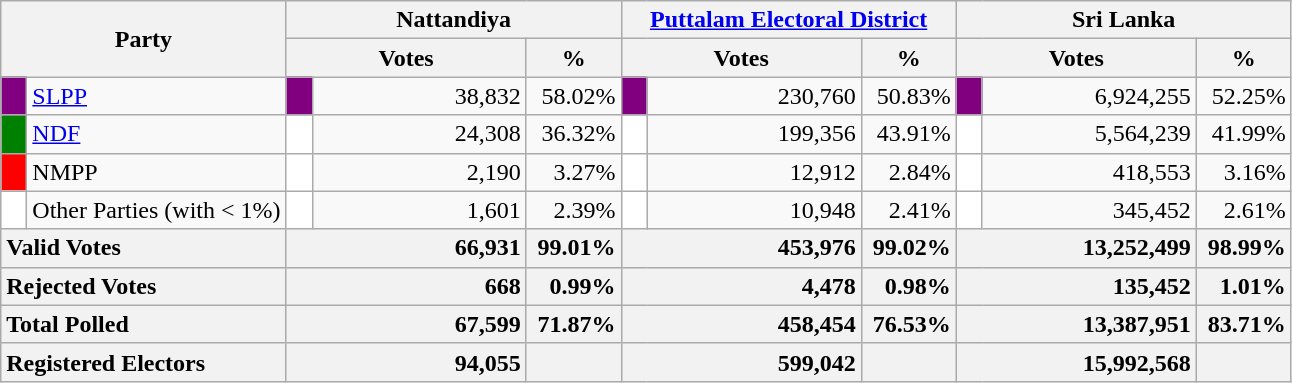<table class="wikitable">
<tr>
<th colspan="2" width="144px"rowspan="2">Party</th>
<th colspan="3" width="216px">Nattandiya</th>
<th colspan="3" width="216px"><a href='#'>Puttalam Electoral District</a></th>
<th colspan="3" width="216px">Sri Lanka</th>
</tr>
<tr>
<th colspan="2" width="144px">Votes</th>
<th>%</th>
<th colspan="2" width="144px">Votes</th>
<th>%</th>
<th colspan="2" width="144px">Votes</th>
<th>%</th>
</tr>
<tr>
<td style="background-color:purple;" width="10px"></td>
<td style="text-align:left;"><a href='#'>SLPP</a></td>
<td style="background-color:purple;" width="10px"></td>
<td style="text-align:right;">38,832</td>
<td style="text-align:right;">58.02%</td>
<td style="background-color:purple;" width="10px"></td>
<td style="text-align:right;">230,760</td>
<td style="text-align:right;">50.83%</td>
<td style="background-color:purple;" width="10px"></td>
<td style="text-align:right;">6,924,255</td>
<td style="text-align:right;">52.25%</td>
</tr>
<tr>
<td style="background-color:green;" width="10px"></td>
<td style="text-align:left;"><a href='#'>NDF</a></td>
<td style="background-color:white;" width="10px"></td>
<td style="text-align:right;">24,308</td>
<td style="text-align:right;">36.32%</td>
<td style="background-color:white;" width="10px"></td>
<td style="text-align:right;">199,356</td>
<td style="text-align:right;">43.91%</td>
<td style="background-color:white;" width="10px"></td>
<td style="text-align:right;">5,564,239</td>
<td style="text-align:right;">41.99%</td>
</tr>
<tr>
<td style="background-color:red;" width="10px"></td>
<td style="text-align:left;">NMPP</td>
<td style="background-color:white;" width="10px"></td>
<td style="text-align:right;">2,190</td>
<td style="text-align:right;">3.27%</td>
<td style="background-color:white;" width="10px"></td>
<td style="text-align:right;">12,912</td>
<td style="text-align:right;">2.84%</td>
<td style="background-color:white;" width="10px"></td>
<td style="text-align:right;">418,553</td>
<td style="text-align:right;">3.16%</td>
</tr>
<tr>
<td style="background-color:white;" width="10px"></td>
<td style="text-align:left;">Other Parties (with < 1%)</td>
<td style="background-color:white;" width="10px"></td>
<td style="text-align:right;">1,601</td>
<td style="text-align:right;">2.39%</td>
<td style="background-color:white;" width="10px"></td>
<td style="text-align:right;">10,948</td>
<td style="text-align:right;">2.41%</td>
<td style="background-color:white;" width="10px"></td>
<td style="text-align:right;">345,452</td>
<td style="text-align:right;">2.61%</td>
</tr>
<tr>
<th colspan="2" width="144px"style="text-align:left;">Valid Votes</th>
<th style="text-align:right;"colspan="2" width="144px">66,931</th>
<th style="text-align:right;">99.01%</th>
<th style="text-align:right;"colspan="2" width="144px">453,976</th>
<th style="text-align:right;">99.02%</th>
<th style="text-align:right;"colspan="2" width="144px">13,252,499</th>
<th style="text-align:right;">98.99%</th>
</tr>
<tr>
<th colspan="2" width="144px"style="text-align:left;">Rejected Votes</th>
<th style="text-align:right;"colspan="2" width="144px">668</th>
<th style="text-align:right;">0.99%</th>
<th style="text-align:right;"colspan="2" width="144px">4,478</th>
<th style="text-align:right;">0.98%</th>
<th style="text-align:right;"colspan="2" width="144px">135,452</th>
<th style="text-align:right;">1.01%</th>
</tr>
<tr>
<th colspan="2" width="144px"style="text-align:left;">Total Polled</th>
<th style="text-align:right;"colspan="2" width="144px">67,599</th>
<th style="text-align:right;">71.87%</th>
<th style="text-align:right;"colspan="2" width="144px">458,454</th>
<th style="text-align:right;">76.53%</th>
<th style="text-align:right;"colspan="2" width="144px">13,387,951</th>
<th style="text-align:right;">83.71%</th>
</tr>
<tr>
<th colspan="2" width="144px"style="text-align:left;">Registered Electors</th>
<th style="text-align:right;"colspan="2" width="144px">94,055</th>
<th></th>
<th style="text-align:right;"colspan="2" width="144px">599,042</th>
<th></th>
<th style="text-align:right;"colspan="2" width="144px">15,992,568</th>
<th></th>
</tr>
</table>
